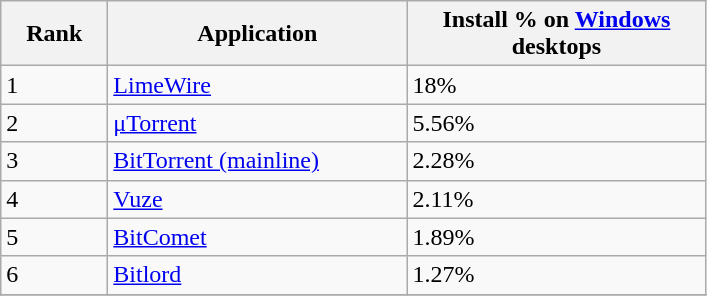<table class="wikitable sortable" style="width: auto; table-layout: fixed;">
<tr>
<th style="width:4em">Rank</th>
<th style="width:12em">Application</th>
<th style="width:12em">Install % on <a href='#'>Windows</a> desktops</th>
</tr>
<tr>
<td>1</td>
<td><a href='#'>LimeWire</a></td>
<td>18%</td>
</tr>
<tr>
<td>2</td>
<td><a href='#'>μTorrent</a></td>
<td>5.56%</td>
</tr>
<tr>
<td>3</td>
<td><a href='#'>BitTorrent (mainline)</a></td>
<td>2.28%</td>
</tr>
<tr>
<td>4</td>
<td><a href='#'>Vuze</a></td>
<td>2.11%</td>
</tr>
<tr>
<td>5</td>
<td><a href='#'>BitComet</a></td>
<td>1.89%</td>
</tr>
<tr>
<td>6</td>
<td><a href='#'>Bitlord</a></td>
<td>1.27%</td>
</tr>
<tr>
</tr>
</table>
